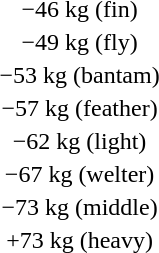<table>
<tr>
<td style="text-align:center">−46 kg (fin)</td>
<td></td>
<td></td>
<td> <br></td>
</tr>
<tr>
<td style="text-align:center">−49 kg (fly)</td>
<td></td>
<td></td>
<td> <br></td>
</tr>
<tr>
<td style="text-align:center">−53 kg (bantam)</td>
<td></td>
<td></td>
<td> <br></td>
</tr>
<tr>
<td style="text-align:center">−57 kg (feather)</td>
<td></td>
<td></td>
<td> <br></td>
</tr>
<tr>
<td style="text-align:center">−62 kg (light)</td>
<td></td>
<td></td>
<td> <br></td>
</tr>
<tr>
<td style="text-align:center">−67 kg (welter)</td>
<td></td>
<td></td>
<td> <br></td>
</tr>
<tr>
<td style="text-align:center">−73 kg (middle)</td>
<td></td>
<td></td>
<td> <br></td>
</tr>
<tr>
<td style="text-align:center">+73 kg (heavy)</td>
<td></td>
<td></td>
<td> <br></td>
</tr>
</table>
